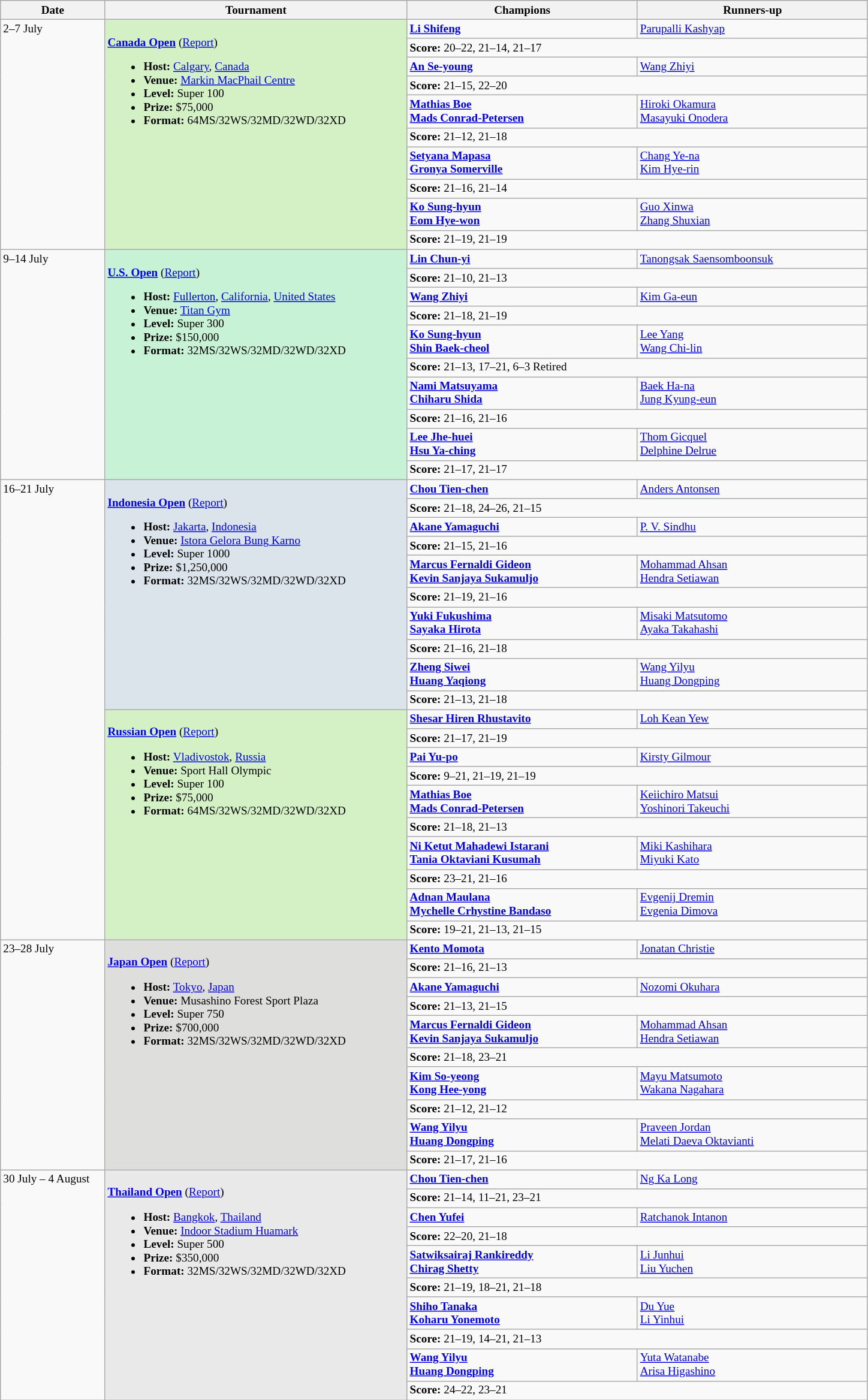<table class=wikitable style=font-size:80%>
<tr>
<th width=110>Date</th>
<th width=330>Tournament</th>
<th width=250>Champions</th>
<th width=250>Runners-up</th>
</tr>
<tr valign=top>
<td rowspan=10>2–7 July</td>
<td style="background:#D4F1C5;" rowspan="10"><br><strong><a href='#'>Canada Open</a></strong> (<a href='#'>Report</a>)<ul><li><strong>Host:</strong> <a href='#'>Calgary</a>, <a href='#'>Canada</a></li><li><strong>Venue:</strong> <a href='#'>Markin MacPhail Centre</a></li><li><strong>Level:</strong> Super 100</li><li><strong>Prize:</strong> $75,000</li><li><strong>Format:</strong> 64MS/32WS/32MD/32WD/32XD</li></ul></td>
<td><strong> <a href='#'>Li Shifeng</a></strong></td>
<td> <a href='#'>Parupalli Kashyap</a></td>
</tr>
<tr>
<td colspan=2><strong>Score:</strong> 20–22, 21–14, 21–17</td>
</tr>
<tr valign=top>
<td><strong> <a href='#'>An Se-young</a></strong></td>
<td> <a href='#'>Wang Zhiyi</a></td>
</tr>
<tr>
<td colspan=2><strong>Score:</strong> 21–15, 22–20</td>
</tr>
<tr valign=top>
<td><strong> <a href='#'>Mathias Boe</a><br> <a href='#'>Mads Conrad-Petersen</a></strong></td>
<td> <a href='#'>Hiroki Okamura</a><br> <a href='#'>Masayuki Onodera</a></td>
</tr>
<tr>
<td colspan=2><strong>Score:</strong> 21–12, 21–18</td>
</tr>
<tr valign=top>
<td><strong> <a href='#'>Setyana Mapasa</a><br> <a href='#'>Gronya Somerville</a></strong></td>
<td> <a href='#'>Chang Ye-na</a><br> <a href='#'>Kim Hye-rin</a></td>
</tr>
<tr>
<td colspan=2><strong>Score:</strong> 21–16, 21–14</td>
</tr>
<tr valign=top>
<td><strong> <a href='#'>Ko Sung-hyun</a><br> <a href='#'>Eom Hye-won</a></strong></td>
<td> <a href='#'>Guo Xinwa</a><br> <a href='#'>Zhang Shuxian</a></td>
</tr>
<tr>
<td colspan=2><strong>Score:</strong> 21–19, 21–19</td>
</tr>
<tr valign=top>
<td rowspan=10>9–14 July</td>
<td style="background:#C7F2D5;" rowspan="10"><br><strong><a href='#'>U.S. Open</a></strong> (<a href='#'>Report</a>)<ul><li><strong>Host:</strong> <a href='#'>Fullerton</a>, <a href='#'>California</a>, <a href='#'>United States</a></li><li><strong>Venue:</strong> <a href='#'>Titan Gym</a></li><li><strong>Level:</strong> Super 300</li><li><strong>Prize:</strong> $150,000</li><li><strong>Format:</strong> 32MS/32WS/32MD/32WD/32XD</li></ul></td>
<td><strong> <a href='#'>Lin Chun-yi</a></strong></td>
<td> <a href='#'>Tanongsak Saensomboonsuk</a></td>
</tr>
<tr>
<td colspan=2><strong>Score:</strong> 21–10, 21–13</td>
</tr>
<tr valign=top>
<td><strong> <a href='#'>Wang Zhiyi</a></strong></td>
<td> <a href='#'>Kim Ga-eun</a></td>
</tr>
<tr>
<td colspan=2><strong>Score:</strong> 21–18, 21–19</td>
</tr>
<tr valign=top>
<td><strong> <a href='#'>Ko Sung-hyun</a><br> <a href='#'>Shin Baek-cheol</a></strong></td>
<td> <a href='#'>Lee Yang</a><br> <a href='#'>Wang Chi-lin</a></td>
</tr>
<tr>
<td colspan=2><strong>Score:</strong> 21–13, 17–21, 6–3 Retired</td>
</tr>
<tr valign=top>
<td><strong> <a href='#'>Nami Matsuyama</a><br> <a href='#'>Chiharu Shida</a></strong></td>
<td> <a href='#'>Baek Ha-na</a><br> <a href='#'>Jung Kyung-eun</a></td>
</tr>
<tr>
<td colspan=2><strong>Score:</strong> 21–16, 21–16</td>
</tr>
<tr valign=top>
<td><strong> <a href='#'>Lee Jhe-huei</a><br> <a href='#'>Hsu Ya-ching</a></strong></td>
<td> <a href='#'>Thom Gicquel</a><br> <a href='#'>Delphine Delrue</a></td>
</tr>
<tr>
<td colspan=2><strong>Score:</strong>  21–17, 21–17</td>
</tr>
<tr valign=top>
<td rowspan=20>16–21 July</td>
<td style="background:#DAE4EA;" rowspan="10"><br><strong><a href='#'>Indonesia Open</a></strong> (<a href='#'>Report</a>)<ul><li><strong>Host:</strong> <a href='#'>Jakarta</a>, <a href='#'>Indonesia</a></li><li><strong>Venue:</strong> <a href='#'>Istora Gelora Bung Karno</a></li><li><strong>Level:</strong> Super 1000</li><li><strong>Prize:</strong> $1,250,000</li><li><strong>Format:</strong> 32MS/32WS/32MD/32WD/32XD</li></ul></td>
<td><strong> <a href='#'>Chou Tien-chen</a></strong></td>
<td> <a href='#'>Anders Antonsen</a></td>
</tr>
<tr>
<td colspan=2><strong>Score:</strong> 21–18, 24–26, 21–15</td>
</tr>
<tr valign=top>
<td><strong> <a href='#'>Akane Yamaguchi</a></strong></td>
<td> <a href='#'>P. V. Sindhu</a></td>
</tr>
<tr>
<td colspan=2><strong>Score:</strong> 21–15, 21–16</td>
</tr>
<tr valign=top>
<td><strong> <a href='#'>Marcus Fernaldi Gideon</a><br> <a href='#'>Kevin Sanjaya Sukamuljo</a></strong></td>
<td> <a href='#'>Mohammad Ahsan</a><br> <a href='#'>Hendra Setiawan</a></td>
</tr>
<tr>
<td colspan=2><strong>Score:</strong> 21–19, 21–16</td>
</tr>
<tr valign=top>
<td><strong> <a href='#'>Yuki Fukushima</a><br> <a href='#'>Sayaka Hirota</a></strong></td>
<td> <a href='#'>Misaki Matsutomo</a><br> <a href='#'>Ayaka Takahashi</a></td>
</tr>
<tr>
<td colspan=2><strong>Score:</strong> 21–16, 21–18</td>
</tr>
<tr valign=top>
<td><strong> <a href='#'>Zheng Siwei</a><br> <a href='#'>Huang Yaqiong</a></strong></td>
<td> <a href='#'>Wang Yilyu</a><br> <a href='#'>Huang Dongping</a></td>
</tr>
<tr>
<td colspan=2><strong>Score:</strong> 21–13, 21–18</td>
</tr>
<tr valign=top>
<td style="background:#D4F1C5;" rowspan="10"><br><strong><a href='#'>Russian Open</a></strong> (<a href='#'>Report</a>)<ul><li><strong>Host:</strong> <a href='#'>Vladivostok</a>, <a href='#'>Russia</a></li><li><strong>Venue:</strong> Sport Hall Olympic</li><li><strong>Level:</strong> Super 100</li><li><strong>Prize:</strong> $75,000</li><li><strong>Format:</strong> 64MS/32WS/32MD/32WD/32XD</li></ul></td>
<td><strong> <a href='#'>Shesar Hiren Rhustavito</a></strong></td>
<td> <a href='#'>Loh Kean Yew</a></td>
</tr>
<tr>
<td colspan=2><strong>Score:</strong> 21–17, 21–19</td>
</tr>
<tr valign=top>
<td><strong> <a href='#'>Pai Yu-po</a></strong></td>
<td> <a href='#'>Kirsty Gilmour</a></td>
</tr>
<tr>
<td colspan=2><strong>Score:</strong> 9–21, 21–19, 21–19</td>
</tr>
<tr valign=top>
<td><strong> <a href='#'>Mathias Boe</a><br> <a href='#'>Mads Conrad-Petersen</a></strong></td>
<td> <a href='#'>Keiichiro Matsui</a><br> <a href='#'>Yoshinori Takeuchi</a></td>
</tr>
<tr>
<td colspan=2><strong>Score:</strong> 21–18, 21–13</td>
</tr>
<tr valign=top>
<td><strong> <a href='#'>Ni Ketut Mahadewi Istarani</a><br> <a href='#'>Tania Oktaviani Kusumah</a></strong></td>
<td> <a href='#'>Miki Kashihara</a><br> <a href='#'>Miyuki Kato</a></td>
</tr>
<tr>
<td colspan=2><strong>Score:</strong> 23–21, 21–16</td>
</tr>
<tr valign=top>
<td><strong> <a href='#'>Adnan Maulana</a><br> <a href='#'>Mychelle Crhystine Bandaso</a></strong></td>
<td> <a href='#'>Evgenij Dremin</a><br> <a href='#'>Evgenia Dimova</a></td>
</tr>
<tr>
<td colspan=2><strong>Score:</strong> 19–21, 21–13, 21–15</td>
</tr>
<tr valign=top>
<td rowspan=10>23–28 July</td>
<td style="background:#DEDEDC;" rowspan="10"><br><strong><a href='#'>Japan Open</a></strong> (<a href='#'>Report</a>)<ul><li><strong>Host:</strong> <a href='#'>Tokyo</a>, <a href='#'>Japan</a></li><li><strong>Venue:</strong> Musashino Forest Sport Plaza</li><li><strong>Level:</strong> Super 750</li><li><strong>Prize:</strong> $700,000</li><li><strong>Format:</strong> 32MS/32WS/32MD/32WD/32XD</li></ul></td>
<td><strong> <a href='#'>Kento Momota</a></strong></td>
<td> <a href='#'>Jonatan Christie</a></td>
</tr>
<tr>
<td colspan=2><strong>Score:</strong> 21–16, 21–13</td>
</tr>
<tr valign=top>
<td><strong> <a href='#'>Akane Yamaguchi</a></strong></td>
<td> <a href='#'>Nozomi Okuhara</a></td>
</tr>
<tr>
<td colspan=2><strong>Score:</strong> 21–13, 21–15</td>
</tr>
<tr valign=top>
<td><strong> <a href='#'>Marcus Fernaldi Gideon</a><br> <a href='#'>Kevin Sanjaya Sukamuljo</a></strong></td>
<td> <a href='#'>Mohammad Ahsan</a><br> <a href='#'>Hendra Setiawan</a></td>
</tr>
<tr>
<td colspan=2><strong>Score:</strong> 21–18, 23–21</td>
</tr>
<tr valign=top>
<td><strong> <a href='#'>Kim So-yeong</a><br> <a href='#'>Kong Hee-yong</a></strong></td>
<td> <a href='#'>Mayu Matsumoto</a><br> <a href='#'>Wakana Nagahara</a></td>
</tr>
<tr>
<td colspan=2><strong>Score:</strong> 21–12, 21–12</td>
</tr>
<tr valign=top>
<td><strong> <a href='#'>Wang Yilyu</a><br> <a href='#'>Huang Dongping</a></strong></td>
<td> <a href='#'>Praveen Jordan</a><br> <a href='#'>Melati Daeva Oktavianti</a></td>
</tr>
<tr>
<td colspan=2><strong>Score:</strong> 21–17, 21–16</td>
</tr>
<tr valign=top>
<td rowspan=10>30 July – 4 August</td>
<td style="background:#E9E9E9;" rowspan="10"><br><strong><a href='#'>Thailand Open</a></strong> (<a href='#'>Report</a>)<ul><li><strong>Host:</strong> <a href='#'>Bangkok</a>,  <a href='#'>Thailand</a></li><li><strong>Venue:</strong> <a href='#'>Indoor Stadium Huamark</a></li><li><strong>Level:</strong> Super 500</li><li><strong>Prize:</strong> $350,000</li><li><strong>Format:</strong> 32MS/32WS/32MD/32WD/32XD</li></ul></td>
<td><strong> <a href='#'>Chou Tien-chen</a></strong></td>
<td> <a href='#'>Ng Ka Long</a></td>
</tr>
<tr>
<td colspan=2><strong>Score:</strong> 21–14, 11–21, 23–21</td>
</tr>
<tr valign=top>
<td><strong> <a href='#'>Chen Yufei</a></strong></td>
<td> <a href='#'>Ratchanok Intanon</a></td>
</tr>
<tr>
<td colspan=2><strong>Score:</strong> 22–20, 21–18</td>
</tr>
<tr valign=top>
<td><strong> <a href='#'>Satwiksairaj Rankireddy</a><br> <a href='#'>Chirag Shetty</a></strong></td>
<td> <a href='#'>Li Junhui</a><br> <a href='#'>Liu Yuchen</a></td>
</tr>
<tr>
<td colspan=2><strong>Score:</strong> 21–19, 18–21, 21–18</td>
</tr>
<tr valign=top>
<td><strong> <a href='#'>Shiho Tanaka</a><br> <a href='#'>Koharu Yonemoto</a></strong></td>
<td> <a href='#'>Du Yue</a><br> <a href='#'>Li Yinhui</a></td>
</tr>
<tr>
<td colspan=2><strong>Score:</strong> 21–19, 14–21, 21–13</td>
</tr>
<tr valign=top>
<td><strong> <a href='#'>Wang Yilyu</a><br> <a href='#'>Huang Dongping</a></strong></td>
<td> <a href='#'>Yuta Watanabe</a><br> <a href='#'>Arisa Higashino</a></td>
</tr>
<tr>
<td colspan=2><strong>Score:</strong> 24–22, 23–21</td>
</tr>
</table>
